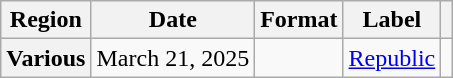<table class="wikitable plainrowheaders">
<tr>
<th scope="col">Region</th>
<th scope="col">Date</th>
<th scope="col">Format</th>
<th scope="col">Label</th>
<th scope="col"></th>
</tr>
<tr>
<th scope="row">Various</th>
<td>March 21, 2025</td>
<td></td>
<td><a href='#'>Republic</a></td>
<td style="text-align:center"></td>
</tr>
</table>
